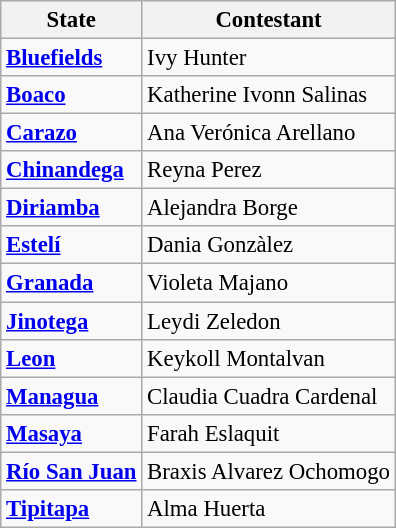<table class="wikitable sortable" style="font-size: 95%;">
<tr>
<th>State</th>
<th>Contestant</th>
</tr>
<tr>
<td> <strong><a href='#'>Bluefields</a></strong></td>
<td>Ivy Hunter</td>
</tr>
<tr>
<td> <strong><a href='#'>Boaco</a></strong></td>
<td>Katherine Ivonn Salinas</td>
</tr>
<tr>
<td> <strong><a href='#'>Carazo</a></strong></td>
<td>Ana Verónica Arellano</td>
</tr>
<tr>
<td> <strong><a href='#'>Chinandega</a></strong></td>
<td>Reyna Perez</td>
</tr>
<tr>
<td> <strong><a href='#'>Diriamba</a></strong></td>
<td>Alejandra Borge</td>
</tr>
<tr>
<td> <strong><a href='#'>Estelí</a></strong></td>
<td>Dania Gonzàlez</td>
</tr>
<tr>
<td> <strong><a href='#'>Granada</a></strong></td>
<td>Violeta Majano</td>
</tr>
<tr>
<td> <strong><a href='#'>Jinotega</a></strong></td>
<td>Leydi Zeledon</td>
</tr>
<tr>
<td> <strong><a href='#'>Leon</a></strong></td>
<td>Keykoll Montalvan</td>
</tr>
<tr>
<td> <strong><a href='#'>Managua</a></strong></td>
<td>Claudia Cuadra Cardenal</td>
</tr>
<tr>
<td> <strong><a href='#'>Masaya</a></strong></td>
<td>Farah Eslaquit</td>
</tr>
<tr>
<td> <strong><a href='#'>Río San Juan</a></strong></td>
<td>Braxis Alvarez Ochomogo</td>
</tr>
<tr>
<td><strong><a href='#'>Tipitapa</a></strong></td>
<td>Alma Huerta</td>
</tr>
</table>
